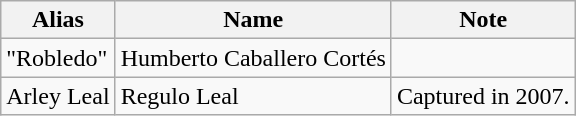<table class="wikitable">
<tr>
<th>Alias</th>
<th>Name</th>
<th>Note</th>
</tr>
<tr>
<td>"Robledo"</td>
<td>Humberto Caballero Cortés</td>
<td></td>
</tr>
<tr>
<td>Arley Leal</td>
<td>Regulo Leal</td>
<td>Captured in 2007.</td>
</tr>
</table>
